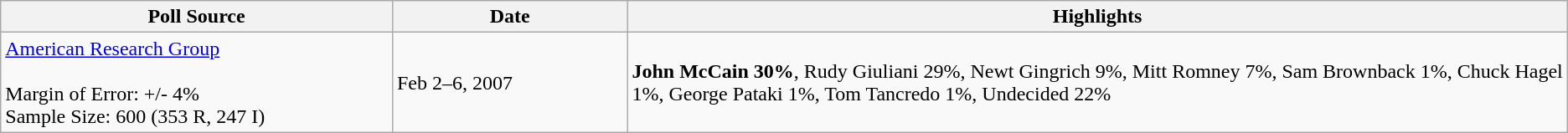<table class="wikitable sortable">
<tr>
<th width="25%">Poll Source</th>
<th width="15%">Date</th>
<th width="60%">Highlights</th>
</tr>
<tr>
<td><a href='#'>American Research Group</a><br><br>Margin of Error: +/- 4%<br>Sample Size: 600 (353 R, 247 I)</td>
<td>Feb 2–6, 2007</td>
<td><strong>John McCain 30%</strong>, Rudy Giuliani 29%, Newt Gingrich 9%,  Mitt Romney 7%, Sam Brownback 1%, Chuck Hagel 1%, George Pataki 1%, Tom Tancredo 1%, Undecided 22%</td>
</tr>
</table>
